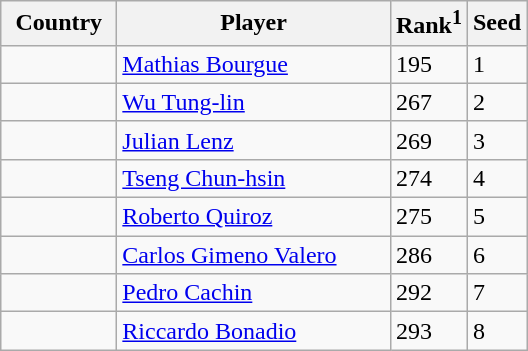<table class="sortable wikitable">
<tr>
<th width="70">Country</th>
<th width="175">Player</th>
<th>Rank<sup>1</sup></th>
<th>Seed</th>
</tr>
<tr>
<td></td>
<td><a href='#'>Mathias Bourgue</a></td>
<td>195</td>
<td>1</td>
</tr>
<tr>
<td></td>
<td><a href='#'>Wu Tung-lin</a></td>
<td>267</td>
<td>2</td>
</tr>
<tr>
<td></td>
<td><a href='#'>Julian Lenz</a></td>
<td>269</td>
<td>3</td>
</tr>
<tr>
<td></td>
<td><a href='#'>Tseng Chun-hsin</a></td>
<td>274</td>
<td>4</td>
</tr>
<tr>
<td></td>
<td><a href='#'>Roberto Quiroz</a></td>
<td>275</td>
<td>5</td>
</tr>
<tr>
<td></td>
<td><a href='#'>Carlos Gimeno Valero</a></td>
<td>286</td>
<td>6</td>
</tr>
<tr>
<td></td>
<td><a href='#'>Pedro Cachin</a></td>
<td>292</td>
<td>7</td>
</tr>
<tr>
<td></td>
<td><a href='#'>Riccardo Bonadio</a></td>
<td>293</td>
<td>8</td>
</tr>
</table>
